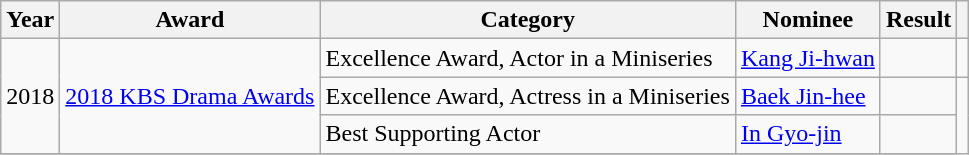<table class="wikitable">
<tr>
<th>Year</th>
<th>Award</th>
<th>Category</th>
<th>Nominee</th>
<th>Result</th>
<th></th>
</tr>
<tr>
<td rowspan=3>2018</td>
<td rowspan="3"><a href='#'>2018 KBS Drama Awards</a></td>
<td>Excellence Award, Actor in a Miniseries</td>
<td><a href='#'>Kang Ji-hwan</a></td>
<td></td>
<td></td>
</tr>
<tr>
<td>Excellence Award, Actress in a Miniseries</td>
<td><a href='#'>Baek Jin-hee</a></td>
<td></td>
<td rowspan="3"></td>
</tr>
<tr>
<td>Best Supporting Actor</td>
<td><a href='#'>In Gyo-jin</a></td>
<td></td>
</tr>
<tr>
</tr>
</table>
